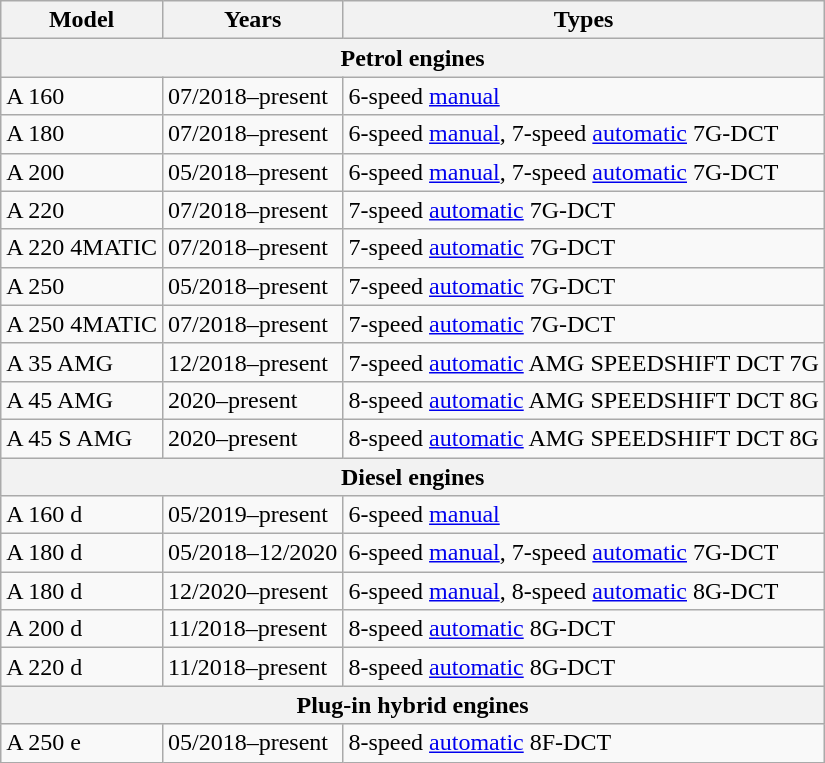<table class=wikitable>
<tr>
<th>Model</th>
<th>Years</th>
<th>Types</th>
</tr>
<tr>
<th colspan="3" style="text-align:center">Petrol engines</th>
</tr>
<tr>
<td>A 160</td>
<td>07/2018–present</td>
<td>6-speed <a href='#'>manual</a></td>
</tr>
<tr>
<td>A 180</td>
<td>07/2018–present</td>
<td>6-speed <a href='#'>manual</a>, 7-speed <a href='#'>automatic</a> 7G-DCT</td>
</tr>
<tr>
<td>A 200</td>
<td>05/2018–present</td>
<td>6-speed <a href='#'>manual</a>, 7-speed <a href='#'>automatic</a> 7G-DCT</td>
</tr>
<tr>
<td>A 220</td>
<td>07/2018–present</td>
<td>7-speed <a href='#'>automatic</a> 7G-DCT</td>
</tr>
<tr>
<td>A 220 4MATIC</td>
<td>07/2018–present</td>
<td>7-speed <a href='#'>automatic</a> 7G-DCT</td>
</tr>
<tr>
<td>A 250</td>
<td>05/2018–present</td>
<td>7-speed <a href='#'>automatic</a> 7G-DCT</td>
</tr>
<tr>
<td>A 250 4MATIC</td>
<td>07/2018–present</td>
<td>7-speed <a href='#'>automatic</a> 7G-DCT</td>
</tr>
<tr>
<td>A 35 AMG</td>
<td>12/2018–present</td>
<td>7-speed <a href='#'>automatic</a> AMG SPEEDSHIFT DCT 7G</td>
</tr>
<tr>
<td>A 45 AMG</td>
<td>2020–present</td>
<td>8-speed <a href='#'>automatic</a> AMG SPEEDSHIFT DCT 8G</td>
</tr>
<tr>
<td>A 45 S AMG</td>
<td>2020–present</td>
<td>8-speed <a href='#'>automatic</a> AMG SPEEDSHIFT DCT 8G</td>
</tr>
<tr>
<th colspan="3" style="text-align:center">Diesel engines</th>
</tr>
<tr>
<td>A 160 d</td>
<td>05/2019–present</td>
<td>6-speed <a href='#'>manual</a></td>
</tr>
<tr>
<td>A 180 d</td>
<td>05/2018–12/2020</td>
<td>6-speed <a href='#'>manual</a>, 7-speed <a href='#'>automatic</a> 7G-DCT</td>
</tr>
<tr>
<td>A 180 d</td>
<td>12/2020–present</td>
<td>6-speed <a href='#'>manual</a>, 8-speed <a href='#'>automatic</a> 8G-DCT</td>
</tr>
<tr>
<td>A 200 d</td>
<td>11/2018–present</td>
<td>8-speed <a href='#'>automatic</a> 8G-DCT</td>
</tr>
<tr>
<td>A 220 d</td>
<td>11/2018–present</td>
<td>8-speed <a href='#'>automatic</a> 8G-DCT</td>
</tr>
<tr>
<th colspan="3" style="text-align:center">Plug-in hybrid engines</th>
</tr>
<tr>
<td>A 250 e</td>
<td>05/2018–present</td>
<td>8-speed <a href='#'>automatic</a> 8F-DCT</td>
</tr>
</table>
